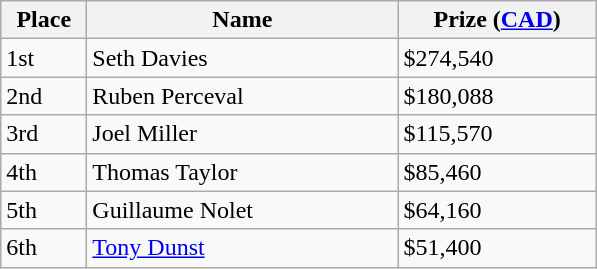<table class="wikitable">
<tr>
<th style="width:50px;">Place</th>
<th style="width:200px;">Name</th>
<th style="width:125px;">Prize (<a href='#'>CAD</a>)</th>
</tr>
<tr>
<td>1st</td>
<td> Seth Davies</td>
<td>$274,540</td>
</tr>
<tr>
<td>2nd</td>
<td> Ruben Perceval</td>
<td>$180,088</td>
</tr>
<tr>
<td>3rd</td>
<td> Joel Miller</td>
<td>$115,570</td>
</tr>
<tr>
<td>4th</td>
<td> Thomas Taylor</td>
<td>$85,460</td>
</tr>
<tr>
<td>5th</td>
<td>  Guillaume Nolet</td>
<td>$64,160</td>
</tr>
<tr>
<td>6th</td>
<td> <a href='#'>Tony Dunst</a></td>
<td>$51,400</td>
</tr>
</table>
